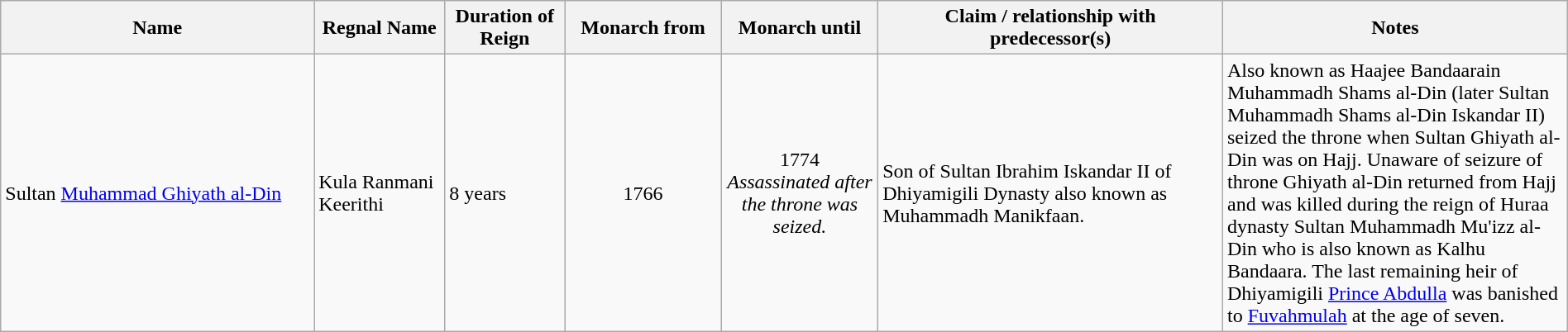<table class="wikitable" width="100%">
<tr>
<th width="20%">Name</th>
<th>Regnal Name</th>
<th>Duration of Reign</th>
<th width="10%">Monarch from</th>
<th width="10%">Monarch until</th>
<th width="22%">Claim / relationship with predecessor(s)</th>
<th width="22%">Notes</th>
</tr>
<tr>
<td align="left">Sultan <a href='#'>Muhammad Ghiyath al-Din</a></td>
<td>Kula Ranmani Keerithi</td>
<td>8 years</td>
<td align="center">1766</td>
<td align="center">1774<br><em>Assassinated after the throne was seized.</em></td>
<td>Son of Sultan Ibrahim Iskandar II of Dhiyamigili Dynasty also known as Muhammadh Manikfaan.</td>
<td align="left">Also known as Haajee Bandaarain<br>Muhammadh Shams al-Din (later Sultan Muhammadh Shams al-Din Iskandar II) seized the throne when Sultan Ghiyath al-Din was on Hajj.
Unaware of seizure of throne Ghiyath al-Din returned from Hajj and was killed during the reign of Huraa dynasty Sultan Muhammadh Mu'izz al-Din who is also known as Kalhu Bandaara. The last remaining heir of Dhiyamigili <a href='#'>Prince Abdulla</a> was banished to <a href='#'>Fuvahmulah</a> at the age of seven.</td>
</tr>
</table>
